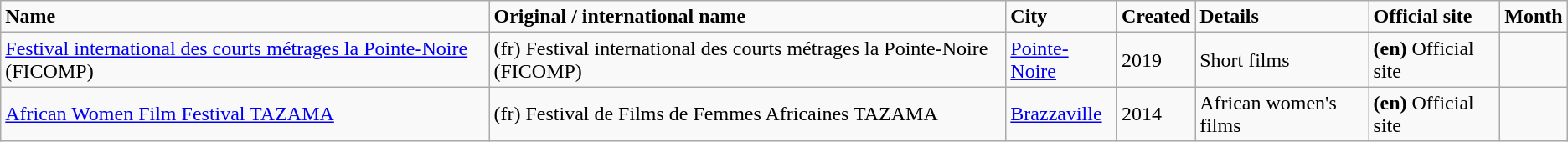<table class="wikitable">
<tr>
<td><strong>Name</strong></td>
<td><strong>Original / international name</strong></td>
<td><strong>City</strong></td>
<td><strong>Created</strong></td>
<td><strong>Details</strong></td>
<td><strong>Official site</strong></td>
<td><strong>Month</strong></td>
</tr>
<tr>
<td><a href='#'>Festival international des courts métrages la Pointe-Noire</a> (FICOMP)</td>
<td>(fr) Festival international des courts métrages la Pointe-Noire (FICOMP)</td>
<td><a href='#'>Pointe-Noire</a></td>
<td>2019</td>
<td>Short films</td>
<td><strong>(en)</strong> Official site</td>
<td></td>
</tr>
<tr>
<td><a href='#'>African Women Film Festival TAZAMA</a></td>
<td>(fr) Festival de Films de Femmes Africaines TAZAMA</td>
<td><a href='#'>Brazzaville</a></td>
<td>2014</td>
<td>African women's films</td>
<td><strong>(en)</strong> Official site</td>
<td></td>
</tr>
</table>
